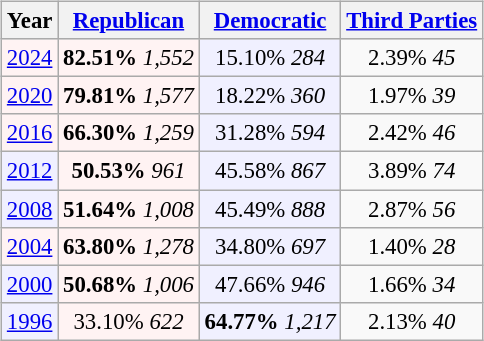<table class="wikitable" style="float:right; font-size:95%;">
<tr bgcolor=lightgrey>
<th>Year</th>
<th><a href='#'>Republican</a></th>
<th><a href='#'>Democratic</a></th>
<th><a href='#'>Third Parties</a></th>
</tr>
<tr>
<td align="center" bgcolor="#fff3f3"><a href='#'>2024</a></td>
<td align="center" bgcolor="#fff3f3"><strong>82.51%</strong> <em>1,552</em></td>
<td align="center" bgcolor="#f0f0ff">15.10% <em>284</em></td>
<td align="center">2.39% <em>45</em></td>
</tr>
<tr>
<td align="center" bgcolor="#fff3f3"><a href='#'>2020</a></td>
<td align="center" bgcolor="#fff3f3"><strong>79.81%</strong> <em>1,577</em></td>
<td align="center" bgcolor="#f0f0ff">18.22% <em>360</em></td>
<td align="center">1.97% <em>39</em></td>
</tr>
<tr>
<td align="center" bgcolor="#fff3f3"><a href='#'>2016</a></td>
<td align="center" bgcolor="#fff3f3"><strong>66.30%</strong> <em>1,259</em></td>
<td align="center" bgcolor="#f0f0ff">31.28% <em>594</em></td>
<td align="center">2.42% <em>46</em></td>
</tr>
<tr>
<td align="center" bgcolor="#f0f0ff"><a href='#'>2012</a></td>
<td align="center" bgcolor="#fff3f3"><strong>50.53%</strong> <em>961</em></td>
<td align="center" bgcolor="#f0f0ff">45.58% <em>867</em></td>
<td align="center">3.89% <em>74</em></td>
</tr>
<tr>
<td align="center" bgcolor="#f0f0ff"><a href='#'>2008</a></td>
<td align="center" bgcolor="#fff3f3"><strong>51.64%</strong> <em>1,008</em></td>
<td align="center" bgcolor="#f0f0ff">45.49% <em>888</em></td>
<td align="center">2.87% <em>56</em></td>
</tr>
<tr>
<td align="center" bgcolor="#fff3f3"><a href='#'>2004</a></td>
<td align="center" bgcolor="#fff3f3"><strong>63.80%</strong> <em>1,278</em></td>
<td align="center" bgcolor="#f0f0ff">34.80% <em>697</em></td>
<td align="center">1.40% <em>28</em></td>
</tr>
<tr>
<td align="center" bgcolor="#f0f0ff"><a href='#'>2000</a></td>
<td align="center" bgcolor="#fff3f3"><strong>50.68%</strong> <em>1,006</em></td>
<td align="center" bgcolor="#f0f0ff">47.66% <em>946</em></td>
<td align="center">1.66% <em>34</em></td>
</tr>
<tr>
<td align="center" bgcolor="#f0f0ff"><a href='#'>1996</a></td>
<td align="center" bgcolor="#fff3f3">33.10% <em>622</em></td>
<td align="center" bgcolor="#f0f0ff"><strong>64.77%</strong> <em>1,217</em></td>
<td align="center">2.13% <em>40</em></td>
</tr>
</table>
